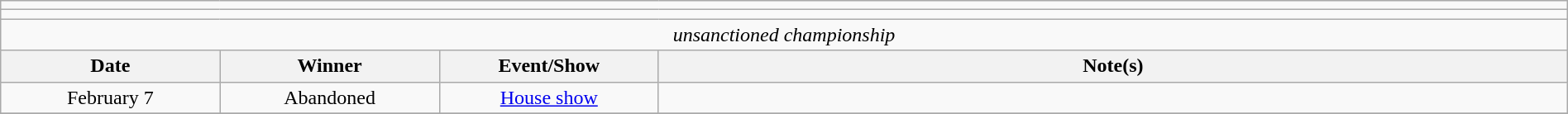<table class="wikitable" style="text-align:center; width:100%;">
<tr>
<td colspan="5"></td>
</tr>
<tr>
<td colspan="5"><strong></strong></td>
</tr>
<tr>
<td colspan="5"><em>unsanctioned championship</em></td>
</tr>
<tr>
<th width=14%>Date</th>
<th width=14%>Winner</th>
<th width=14%>Event/Show</th>
<th width=58%>Note(s)</th>
</tr>
<tr>
<td>February 7</td>
<td>Abandoned</td>
<td><a href='#'>House show</a></td>
<td align=left></td>
</tr>
<tr>
</tr>
</table>
